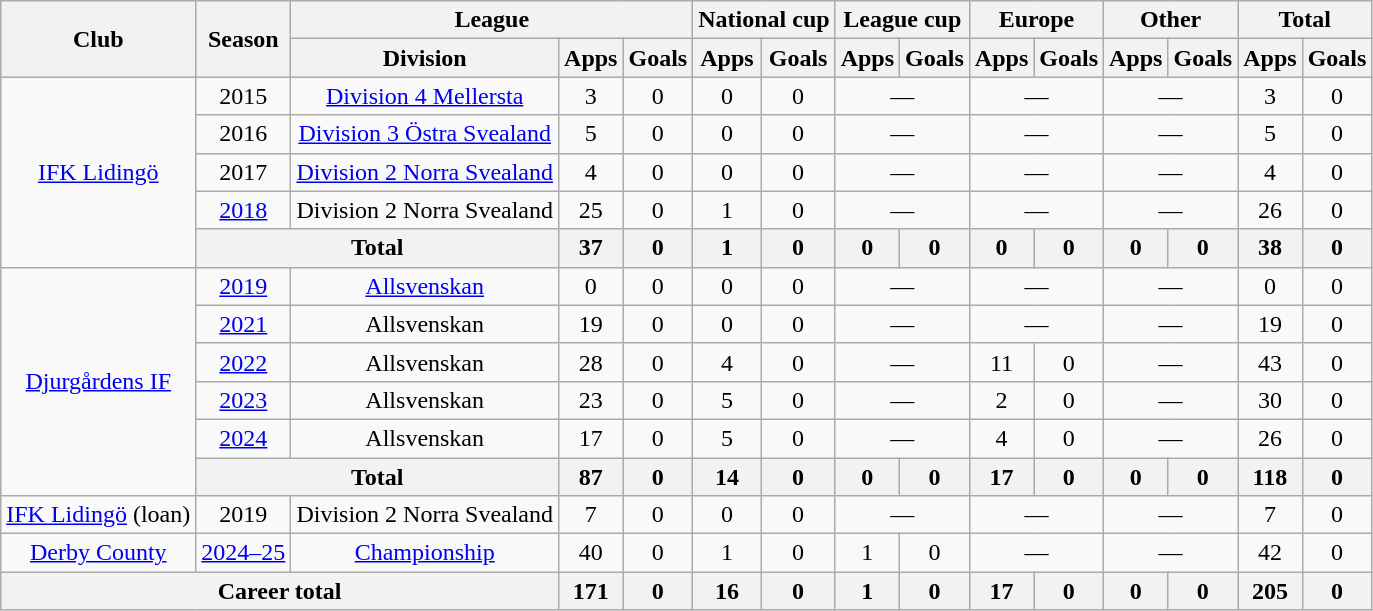<table class="wikitable" style="text-align: center">
<tr>
<th rowspan="2">Club</th>
<th rowspan="2">Season</th>
<th colspan="3">League</th>
<th colspan="2">National cup</th>
<th colspan="2">League cup</th>
<th colspan="2">Europe</th>
<th colspan="2">Other</th>
<th colspan="2">Total</th>
</tr>
<tr>
<th>Division</th>
<th>Apps</th>
<th>Goals</th>
<th>Apps</th>
<th>Goals</th>
<th>Apps</th>
<th>Goals</th>
<th>Apps</th>
<th>Goals</th>
<th>Apps</th>
<th>Goals</th>
<th>Apps</th>
<th>Goals</th>
</tr>
<tr>
<td rowspan="5"><a href='#'>IFK Lidingö</a></td>
<td>2015</td>
<td><a href='#'>Division 4 Mellersta</a></td>
<td>3</td>
<td>0</td>
<td>0</td>
<td>0</td>
<td colspan="2">—</td>
<td colspan="2">—</td>
<td colspan="2">—</td>
<td>3</td>
<td>0</td>
</tr>
<tr>
<td>2016</td>
<td><a href='#'>Division 3 Östra Svealand</a></td>
<td>5</td>
<td>0</td>
<td>0</td>
<td>0</td>
<td colspan="2">—</td>
<td colspan="2">—</td>
<td colspan="2">—</td>
<td>5</td>
<td>0</td>
</tr>
<tr>
<td>2017</td>
<td><a href='#'>Division 2 Norra Svealand</a></td>
<td>4</td>
<td>0</td>
<td>0</td>
<td>0</td>
<td colspan="2">—</td>
<td colspan="2">—</td>
<td colspan="2">—</td>
<td>4</td>
<td>0</td>
</tr>
<tr>
<td><a href='#'>2018</a></td>
<td>Division 2 Norra Svealand</td>
<td>25</td>
<td>0</td>
<td>1</td>
<td>0</td>
<td colspan="2">—</td>
<td colspan="2">—</td>
<td colspan="2">—</td>
<td>26</td>
<td>0</td>
</tr>
<tr>
<th colspan="2">Total</th>
<th>37</th>
<th>0</th>
<th>1</th>
<th>0</th>
<th>0</th>
<th>0</th>
<th>0</th>
<th>0</th>
<th>0</th>
<th>0</th>
<th>38</th>
<th>0</th>
</tr>
<tr>
<td rowspan="6"><a href='#'>Djurgårdens IF</a></td>
<td><a href='#'>2019</a></td>
<td><a href='#'>Allsvenskan</a></td>
<td>0</td>
<td>0</td>
<td>0</td>
<td>0</td>
<td colspan="2">—</td>
<td colspan="2">—</td>
<td colspan="2">—</td>
<td>0</td>
<td>0</td>
</tr>
<tr>
<td><a href='#'>2021</a></td>
<td>Allsvenskan</td>
<td>19</td>
<td>0</td>
<td>0</td>
<td>0</td>
<td colspan="2">—</td>
<td colspan="2">—</td>
<td colspan="2">—</td>
<td>19</td>
<td>0</td>
</tr>
<tr>
<td><a href='#'>2022</a></td>
<td>Allsvenskan</td>
<td>28</td>
<td>0</td>
<td>4</td>
<td>0</td>
<td colspan="2">—</td>
<td>11</td>
<td>0</td>
<td colspan="2">—</td>
<td>43</td>
<td>0</td>
</tr>
<tr>
<td><a href='#'>2023</a></td>
<td>Allsvenskan</td>
<td>23</td>
<td>0</td>
<td>5</td>
<td>0</td>
<td colspan="2">—</td>
<td>2</td>
<td>0</td>
<td colspan="2">—</td>
<td>30</td>
<td>0</td>
</tr>
<tr>
<td><a href='#'>2024</a></td>
<td>Allsvenskan</td>
<td>17</td>
<td>0</td>
<td>5</td>
<td>0</td>
<td colspan="2">—</td>
<td>4</td>
<td>0</td>
<td colspan="2">—</td>
<td>26</td>
<td>0</td>
</tr>
<tr>
<th colspan="2">Total</th>
<th>87</th>
<th>0</th>
<th>14</th>
<th>0</th>
<th>0</th>
<th>0</th>
<th>17</th>
<th>0</th>
<th>0</th>
<th>0</th>
<th>118</th>
<th>0</th>
</tr>
<tr>
<td><a href='#'>IFK Lidingö</a> (loan)</td>
<td>2019</td>
<td>Division 2 Norra Svealand</td>
<td>7</td>
<td>0</td>
<td>0</td>
<td>0</td>
<td colspan="2">—</td>
<td colspan="2">—</td>
<td colspan="2">—</td>
<td>7</td>
<td>0</td>
</tr>
<tr>
<td><a href='#'>Derby County</a></td>
<td><a href='#'>2024–25</a></td>
<td><a href='#'>Championship</a></td>
<td>40</td>
<td>0</td>
<td>1</td>
<td>0</td>
<td>1</td>
<td>0</td>
<td colspan="2">—</td>
<td colspan="2">—</td>
<td>42</td>
<td>0</td>
</tr>
<tr>
<th colspan="3">Career total</th>
<th>171</th>
<th>0</th>
<th>16</th>
<th>0</th>
<th>1</th>
<th>0</th>
<th>17</th>
<th>0</th>
<th>0</th>
<th>0</th>
<th>205</th>
<th>0</th>
</tr>
</table>
